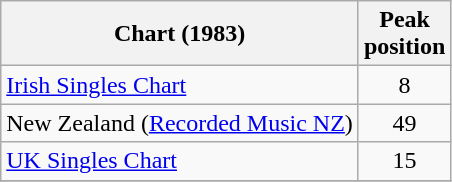<table class="wikitable sortable">
<tr>
<th>Chart (1983)</th>
<th>Peak<br>position</th>
</tr>
<tr>
<td><a href='#'>Irish Singles Chart</a></td>
<td align="center">8</td>
</tr>
<tr>
<td>New Zealand (<a href='#'>Recorded Music NZ</a>)</td>
<td align="center">49</td>
</tr>
<tr>
<td><a href='#'>UK Singles Chart</a></td>
<td align="center">15</td>
</tr>
<tr>
</tr>
</table>
